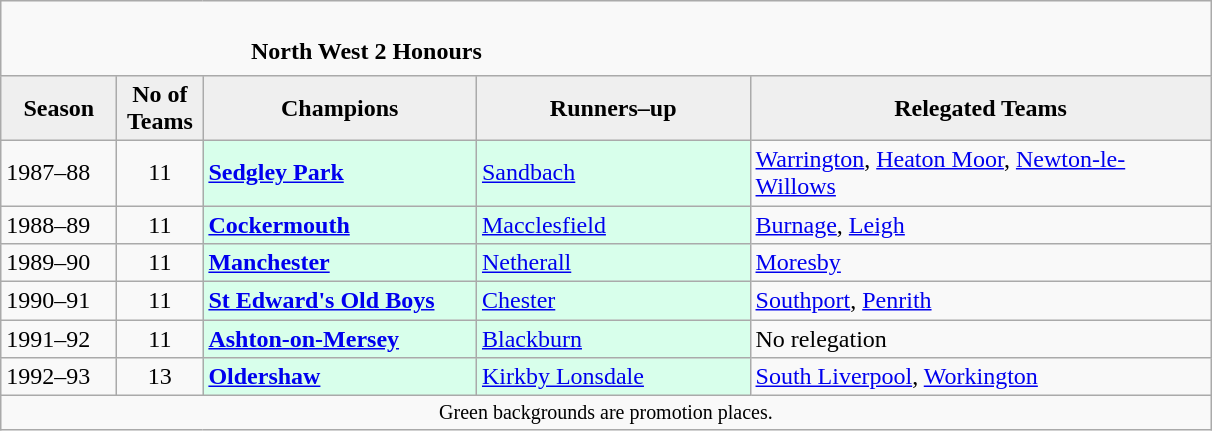<table class="wikitable" style="text-align: left;">
<tr>
<td colspan="11" cellpadding="0" cellspacing="0"><br><table border="0" style="width:100%;" cellpadding="0" cellspacing="0">
<tr>
<td style="width:20%; border:0;"></td>
<td style="border:0;"><strong>North West 2 Honours</strong></td>
<td style="width:20%; border:0;"></td>
</tr>
</table>
</td>
</tr>
<tr>
<th style="background:#efefef; width:70px;">Season</th>
<th style="background:#efefef; width:50px;">No of Teams</th>
<th style="background:#efefef; width:175px;">Champions</th>
<th style="background:#efefef; width:175px;">Runners–up</th>
<th style="background:#efefef; width:300px;">Relegated Teams</th>
</tr>
<tr align=left>
<td>1987–88</td>
<td style="text-align: center;">11</td>
<td style="background:#d8ffeb;"><strong><a href='#'>Sedgley Park</a></strong></td>
<td style="background:#d8ffeb;"><a href='#'>Sandbach</a></td>
<td><a href='#'>Warrington</a>, <a href='#'>Heaton Moor</a>, <a href='#'>Newton-le-Willows</a></td>
</tr>
<tr>
<td>1988–89</td>
<td style="text-align: center;">11</td>
<td style="background:#d8ffeb;"><strong><a href='#'>Cockermouth</a></strong></td>
<td style="background:#d8ffeb;"><a href='#'>Macclesfield</a></td>
<td><a href='#'>Burnage</a>, <a href='#'>Leigh</a></td>
</tr>
<tr>
<td>1989–90</td>
<td style="text-align: center;">11</td>
<td style="background:#d8ffeb;"><strong><a href='#'>Manchester</a></strong></td>
<td style="background:#d8ffeb;"><a href='#'>Netherall</a></td>
<td><a href='#'>Moresby</a></td>
</tr>
<tr>
<td>1990–91</td>
<td style="text-align: center;">11</td>
<td style="background:#d8ffeb;"><strong><a href='#'>St Edward's Old Boys</a></strong></td>
<td style="background:#d8ffeb;"><a href='#'>Chester</a></td>
<td><a href='#'>Southport</a>, <a href='#'>Penrith</a></td>
</tr>
<tr>
<td>1991–92</td>
<td style="text-align: center;">11</td>
<td style="background:#d8ffeb;"><strong><a href='#'>Ashton-on-Mersey</a></strong></td>
<td style="background:#d8ffeb;"><a href='#'>Blackburn</a></td>
<td>No relegation</td>
</tr>
<tr>
<td>1992–93</td>
<td style="text-align: center;">13</td>
<td style="background:#d8ffeb;"><strong><a href='#'>Oldershaw</a></strong></td>
<td style="background:#d8ffeb;"><a href='#'>Kirkby Lonsdale</a></td>
<td><a href='#'>South Liverpool</a>, <a href='#'>Workington</a></td>
</tr>
<tr>
<td colspan="15"  style="border:0; font-size:smaller; text-align:center;">Green backgrounds are promotion places.</td>
</tr>
</table>
